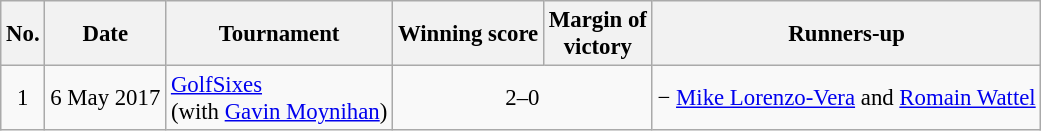<table class="wikitable" style="font-size:95%;">
<tr>
<th>No.</th>
<th>Date</th>
<th>Tournament</th>
<th>Winning score</th>
<th>Margin of<br>victory</th>
<th>Runners-up</th>
</tr>
<tr>
<td align=center>1</td>
<td align=right>6 May 2017</td>
<td><a href='#'>GolfSixes</a><br>(with  <a href='#'>Gavin Moynihan</a>)</td>
<td colspan="2" style="text-align:center;">2–0</td>
<td> − <a href='#'>Mike Lorenzo-Vera</a> and <a href='#'>Romain Wattel</a></td>
</tr>
</table>
